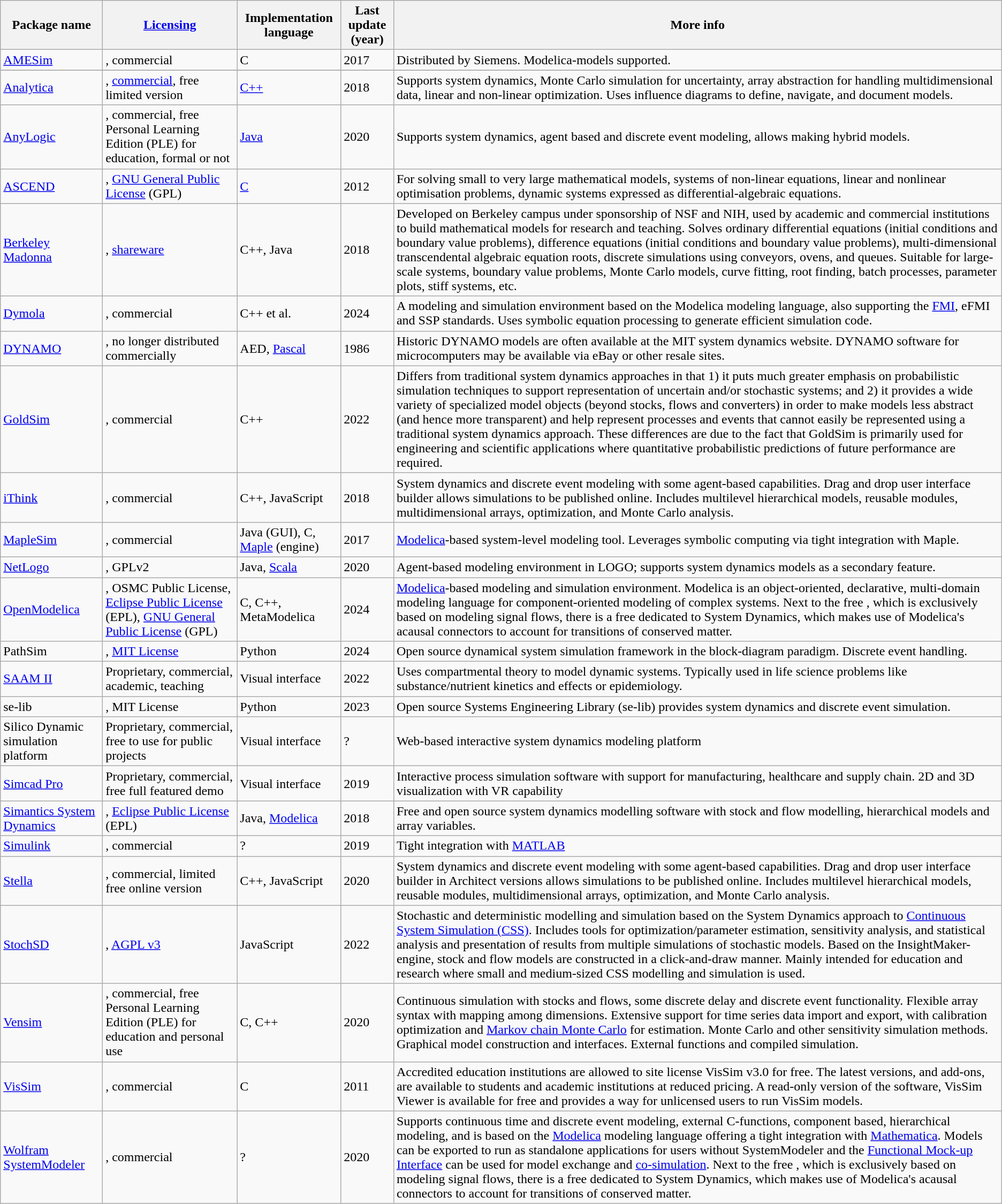<table class="wikitable sortable">
<tr>
<th>Package name</th>
<th><a href='#'>Licensing</a></th>
<th>Implementation language</th>
<th>Last update (year)</th>
<th>More info</th>
</tr>
<tr>
<td><a href='#'>AMESim</a></td>
<td>, commercial</td>
<td>C</td>
<td>2017</td>
<td>Distributed by Siemens. Modelica-models supported.</td>
</tr>
<tr>
</tr>
<tr>
<td><a href='#'>Analytica</a></td>
<td>, <a href='#'>commercial</a>, free limited version</td>
<td><a href='#'>C++</a></td>
<td>2018</td>
<td>Supports system dynamics, Monte Carlo simulation for uncertainty, array abstraction for handling multidimensional data, linear and non-linear optimization. Uses influence diagrams to define, navigate, and document models.</td>
</tr>
<tr>
<td><a href='#'>AnyLogic</a></td>
<td>, commercial, free Personal Learning Edition (PLE) for education, formal or not</td>
<td><a href='#'>Java</a></td>
<td>2020</td>
<td>Supports system dynamics, agent based and discrete event modeling, allows making hybrid models.</td>
</tr>
<tr>
<td><a href='#'>ASCEND</a></td>
<td>, <a href='#'>GNU General Public License</a> (GPL)</td>
<td><a href='#'>C</a></td>
<td>2012</td>
<td>For solving small to very large mathematical models, systems of non-linear equations, linear and nonlinear optimisation problems, dynamic systems expressed as differential-algebraic equations.</td>
</tr>
<tr>
<td><a href='#'>Berkeley Madonna</a></td>
<td>, <a href='#'>shareware</a></td>
<td>C++, Java</td>
<td>2018</td>
<td>Developed on Berkeley campus under sponsorship of NSF and NIH, used by academic and commercial institutions to build mathematical models for research and teaching. Solves ordinary differential equations (initial conditions and boundary value problems), difference equations (initial conditions and boundary value problems), multi-dimensional transcendental algebraic equation roots, discrete simulations using conveyors, ovens, and queues. Suitable for large-scale systems, boundary value problems, Monte Carlo models, curve fitting, root finding, batch processes, parameter plots, stiff systems, etc.</td>
</tr>
<tr>
<td><a href='#'>Dymola</a></td>
<td>, commercial</td>
<td>C++ et al.</td>
<td>2024</td>
<td>A modeling and simulation environment based on the Modelica modeling language, also supporting the <a href='#'>FMI</a>, eFMI and SSP standards. Uses symbolic equation processing to generate efficient simulation code.</td>
</tr>
<tr>
<td><a href='#'>DYNAMO</a></td>
<td>, no longer distributed commercially</td>
<td>AED, <a href='#'>Pascal</a></td>
<td>1986</td>
<td>Historic DYNAMO models are often available at the MIT system dynamics website. DYNAMO software for microcomputers may be available via eBay or other resale sites.</td>
</tr>
<tr>
<td><a href='#'>GoldSim</a></td>
<td>, commercial</td>
<td>C++</td>
<td>2022</td>
<td>Differs from traditional system dynamics approaches in that 1) it puts much greater emphasis on probabilistic simulation techniques to support representation of uncertain and/or stochastic systems; and 2) it provides a wide variety of specialized model objects (beyond stocks, flows and converters) in order to make models less abstract (and hence more transparent) and help represent processes and events that cannot easily be represented using a traditional system dynamics approach. These differences are due to the fact that GoldSim is primarily used for engineering and scientific applications where quantitative probabilistic predictions of future performance are required.</td>
</tr>
<tr>
<td><a href='#'>iThink</a></td>
<td>, commercial</td>
<td>C++, JavaScript</td>
<td>2018</td>
<td>System dynamics and discrete event modeling with some agent-based capabilities. Drag and drop user interface builder allows simulations to be published online. Includes multilevel hierarchical models, reusable modules, multidimensional arrays, optimization, and Monte Carlo analysis.</td>
</tr>
<tr>
<td><a href='#'>MapleSim</a></td>
<td>, commercial</td>
<td>Java (GUI), C, <a href='#'>Maple</a> (engine)</td>
<td>2017</td>
<td><a href='#'>Modelica</a>-based system-level modeling tool. Leverages symbolic computing via tight integration with Maple.</td>
</tr>
<tr>
<td><a href='#'>NetLogo</a></td>
<td>, GPLv2</td>
<td>Java, <a href='#'>Scala</a></td>
<td>2020</td>
<td>Agent-based modeling environment in LOGO; supports system dynamics models as a secondary feature.</td>
</tr>
<tr>
<td><a href='#'>OpenModelica</a></td>
<td>, OSMC Public License, <a href='#'>Eclipse Public License</a> (EPL), <a href='#'>GNU General Public License</a> (GPL)</td>
<td>C, C++, MetaModelica</td>
<td>2024</td>
<td><a href='#'>Modelica</a>-based modeling and simulation environment. Modelica is an object-oriented, declarative, multi-domain modeling language for component-oriented modeling of complex systems. Next to the free , which is exclusively based on modeling signal flows, there is a free  dedicated to System Dynamics, which makes use of Modelica's acausal connectors to account for transitions of conserved matter.</td>
</tr>
<tr>
<td>PathSim</td>
<td>, <a href='#'>MIT License</a></td>
<td>Python</td>
<td>2024</td>
<td>Open source dynamical system simulation framework in the block-diagram paradigm. Discrete event handling.</td>
</tr>
<tr>
<td><a href='#'>SAAM II</a></td>
<td>Proprietary, commercial, academic, teaching</td>
<td>Visual interface</td>
<td>2022</td>
<td>Uses compartmental theory to model dynamic systems. Typically used in life science problems like substance/nutrient kinetics and effects or epidemiology.</td>
</tr>
<tr>
<td>se-lib</td>
<td>, MIT License</td>
<td>Python</td>
<td>2023</td>
<td>Open source Systems Engineering Library (se-lib) provides system dynamics and discrete event simulation.</td>
</tr>
<tr>
<td>Silico Dynamic simulation platform</td>
<td>Proprietary, commercial, free to use for public projects</td>
<td>Visual interface</td>
<td>?</td>
<td>Web-based interactive system dynamics modeling platform</td>
</tr>
<tr>
<td><a href='#'>Simcad Pro</a></td>
<td>Proprietary, commercial, free full featured demo</td>
<td>Visual interface</td>
<td>2019</td>
<td>Interactive process simulation software with support for manufacturing, healthcare and supply chain. 2D and 3D visualization with VR capability</td>
</tr>
<tr>
<td><a href='#'>Simantics System Dynamics</a></td>
<td>, <a href='#'>Eclipse Public License</a> (EPL)</td>
<td>Java, <a href='#'>Modelica</a></td>
<td>2018</td>
<td>Free and open source system dynamics modelling software with stock and flow modelling, hierarchical models and array variables.</td>
</tr>
<tr>
<td><a href='#'>Simulink</a></td>
<td>, commercial</td>
<td>?</td>
<td>2019</td>
<td>Tight integration with <a href='#'>MATLAB</a></td>
</tr>
<tr>
<td><a href='#'>Stella</a></td>
<td>, commercial, limited free online version</td>
<td>C++, JavaScript</td>
<td>2020</td>
<td>System dynamics and discrete event modeling with some agent-based capabilities. Drag and drop user interface builder in Architect versions allows simulations to be published online. Includes multilevel hierarchical models, reusable modules, multidimensional arrays, optimization, and Monte Carlo analysis.</td>
</tr>
<tr>
<td><a href='#'>StochSD</a></td>
<td>, <a href='#'>AGPL v3</a></td>
<td>JavaScript</td>
<td>2022</td>
<td>Stochastic and deterministic modelling and simulation based on the System Dynamics approach to <a href='#'>Continuous System Simulation (CSS)</a>. Includes tools for optimization/parameter estimation, sensitivity analysis, and statistical analysis and presentation of results from multiple simulations of stochastic models. Based on the InsightMaker-engine, stock and flow models are constructed in a click-and-draw manner. Mainly intended for education and research where small and medium-sized CSS modelling and simulation is used.</td>
</tr>
<tr>
<td><a href='#'>Vensim</a></td>
<td>, commercial, free Personal Learning Edition (PLE) for education and personal use</td>
<td>C, C++</td>
<td>2020</td>
<td>Continuous simulation with stocks and flows, some discrete delay and discrete event functionality. Flexible array syntax with mapping among dimensions. Extensive support for time series data import and export, with calibration optimization and <a href='#'>Markov chain Monte Carlo</a> for estimation. Monte Carlo and other sensitivity simulation methods. Graphical model construction and interfaces. External functions and compiled simulation.</td>
</tr>
<tr>
<td><a href='#'>VisSim</a></td>
<td>, commercial</td>
<td>C</td>
<td>2011</td>
<td>Accredited education institutions are allowed to site license VisSim v3.0 for free. The latest versions, and add-ons, are available to students and academic institutions at reduced pricing. A read-only version of the software, VisSim Viewer is available for free and provides a way for unlicensed users to run VisSim models.</td>
</tr>
<tr>
<td><a href='#'>Wolfram SystemModeler</a></td>
<td>, commercial</td>
<td>?</td>
<td>2020</td>
<td>Supports continuous time and discrete event modeling, external C-functions, component based, hierarchical modeling, and is based on the <a href='#'>Modelica</a> modeling language offering a tight integration with <a href='#'>Mathematica</a>. Models can be exported to run as standalone applications for users without SystemModeler and the <a href='#'>Functional Mock-up Interface</a> can be used for model exchange and <a href='#'>co-simulation</a>. Next to the free , which is exclusively based on modeling signal flows, there is a free  dedicated to System Dynamics, which makes use of Modelica's acausal connectors to account for transitions of conserved matter.</td>
</tr>
</table>
